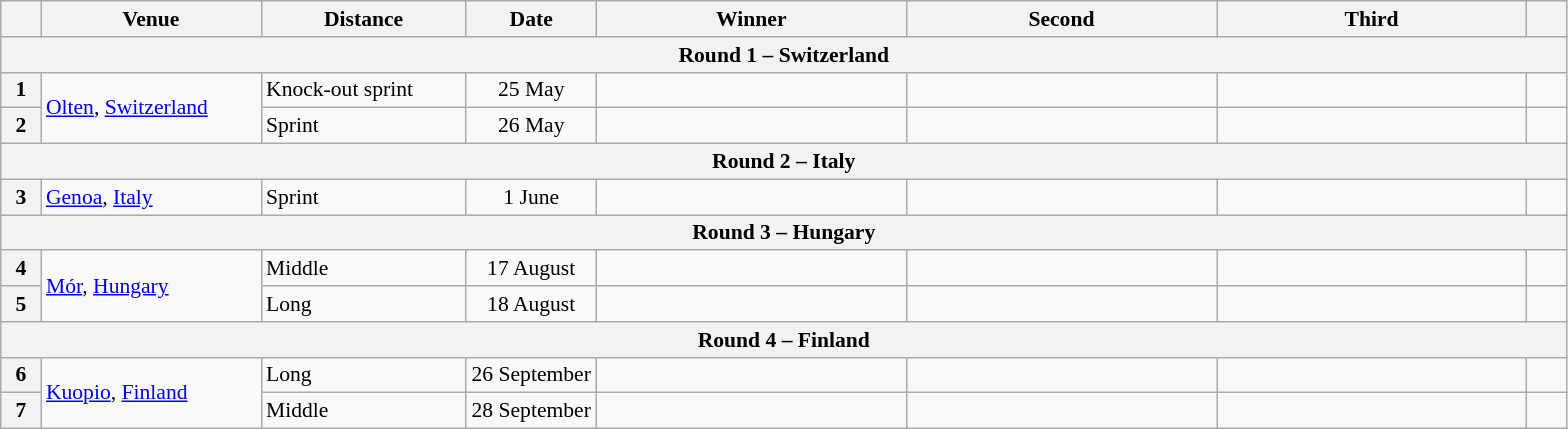<table class="wikitable" style="font-size: 90%">
<tr>
<th width="20"></th>
<th width="140">Venue</th>
<th width="130">Distance</th>
<th width="80">Date</th>
<th width="200">Winner</th>
<th width="200">Second</th>
<th width="200">Third</th>
<th width="20"></th>
</tr>
<tr>
<th colspan="8">Round 1 – Switzerland</th>
</tr>
<tr>
<th>1</th>
<td rowspan=2> <a href='#'>Olten</a>, <a href='#'>Switzerland</a></td>
<td>Knock-out sprint</td>
<td align=center>25 May</td>
<td></td>
<td></td>
<td><br></td>
<td></td>
</tr>
<tr>
<th>2</th>
<td>Sprint</td>
<td align=center>26 May</td>
<td></td>
<td></td>
<td> <br></td>
<td></td>
</tr>
<tr>
<th colspan="8">Round 2 – Italy</th>
</tr>
<tr>
<th>3</th>
<td> <a href='#'>Genoa</a>, <a href='#'>Italy</a></td>
<td>Sprint</td>
<td align=center>1 June</td>
<td></td>
<td></td>
<td></td>
<td></td>
</tr>
<tr>
<th colspan="8">Round 3 – Hungary</th>
</tr>
<tr>
<th>4</th>
<td rowspan=2> <a href='#'>Mór</a>, <a href='#'>Hungary</a></td>
<td>Middle</td>
<td align=center>17 August</td>
<td></td>
<td></td>
<td></td>
<td></td>
</tr>
<tr>
<th>5</th>
<td>Long</td>
<td align=center>18 August</td>
<td></td>
<td></td>
<td></td>
<td></td>
</tr>
<tr>
<th colspan="8">Round 4 – Finland</th>
</tr>
<tr>
<th>6</th>
<td rowspan=2> <a href='#'>Kuopio</a>, <a href='#'>Finland</a></td>
<td>Long</td>
<td align=center>26 September</td>
<td></td>
<td></td>
<td></td>
<td></td>
</tr>
<tr>
<th>7</th>
<td>Middle</td>
<td align=center>28 September</td>
<td></td>
<td></td>
<td></td>
<td></td>
</tr>
</table>
